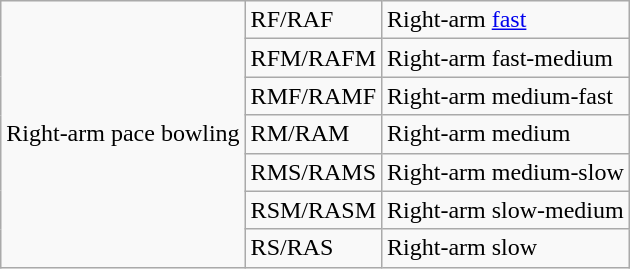<table class="wikitable">
<tr>
<td rowspan="7" align="left">Right-arm pace bowling</td>
<td>RF/RAF</td>
<td>Right-arm <a href='#'>fast</a></td>
</tr>
<tr>
<td>RFM/RAFM</td>
<td>Right-arm fast-medium</td>
</tr>
<tr>
<td>RMF/RAMF</td>
<td>Right-arm medium-fast</td>
</tr>
<tr>
<td>RM/RAM</td>
<td>Right-arm medium</td>
</tr>
<tr>
<td>RMS/RAMS</td>
<td>Right-arm medium-slow</td>
</tr>
<tr>
<td>RSM/RASM</td>
<td>Right-arm slow-medium</td>
</tr>
<tr>
<td>RS/RAS</td>
<td>Right-arm slow</td>
</tr>
</table>
